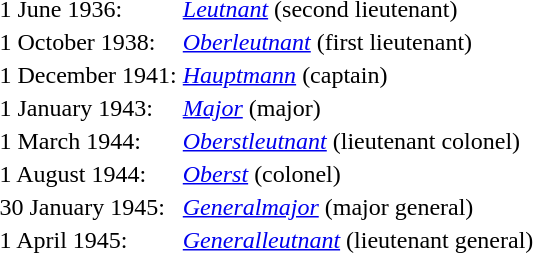<table>
<tr>
<td>1 June 1936:</td>
<td><em><a href='#'>Leutnant</a></em> (second lieutenant)</td>
</tr>
<tr>
<td>1 October 1938:</td>
<td><em><a href='#'>Oberleutnant</a></em> (first lieutenant)</td>
</tr>
<tr>
<td>1 December 1941:</td>
<td><em><a href='#'>Hauptmann</a></em> (captain)</td>
</tr>
<tr>
<td>1 January 1943:</td>
<td><em><a href='#'>Major</a></em> (major)</td>
</tr>
<tr>
<td>1 March 1944:</td>
<td><em><a href='#'>Oberstleutnant</a></em> (lieutenant colonel)</td>
</tr>
<tr>
<td>1 August 1944:</td>
<td><em><a href='#'>Oberst</a></em> (colonel)</td>
</tr>
<tr>
<td>30 January 1945:</td>
<td><em><a href='#'>Generalmajor</a></em> (major general)</td>
</tr>
<tr>
<td>1 April 1945:</td>
<td><em><a href='#'>Generalleutnant</a></em> (lieutenant general)</td>
</tr>
</table>
